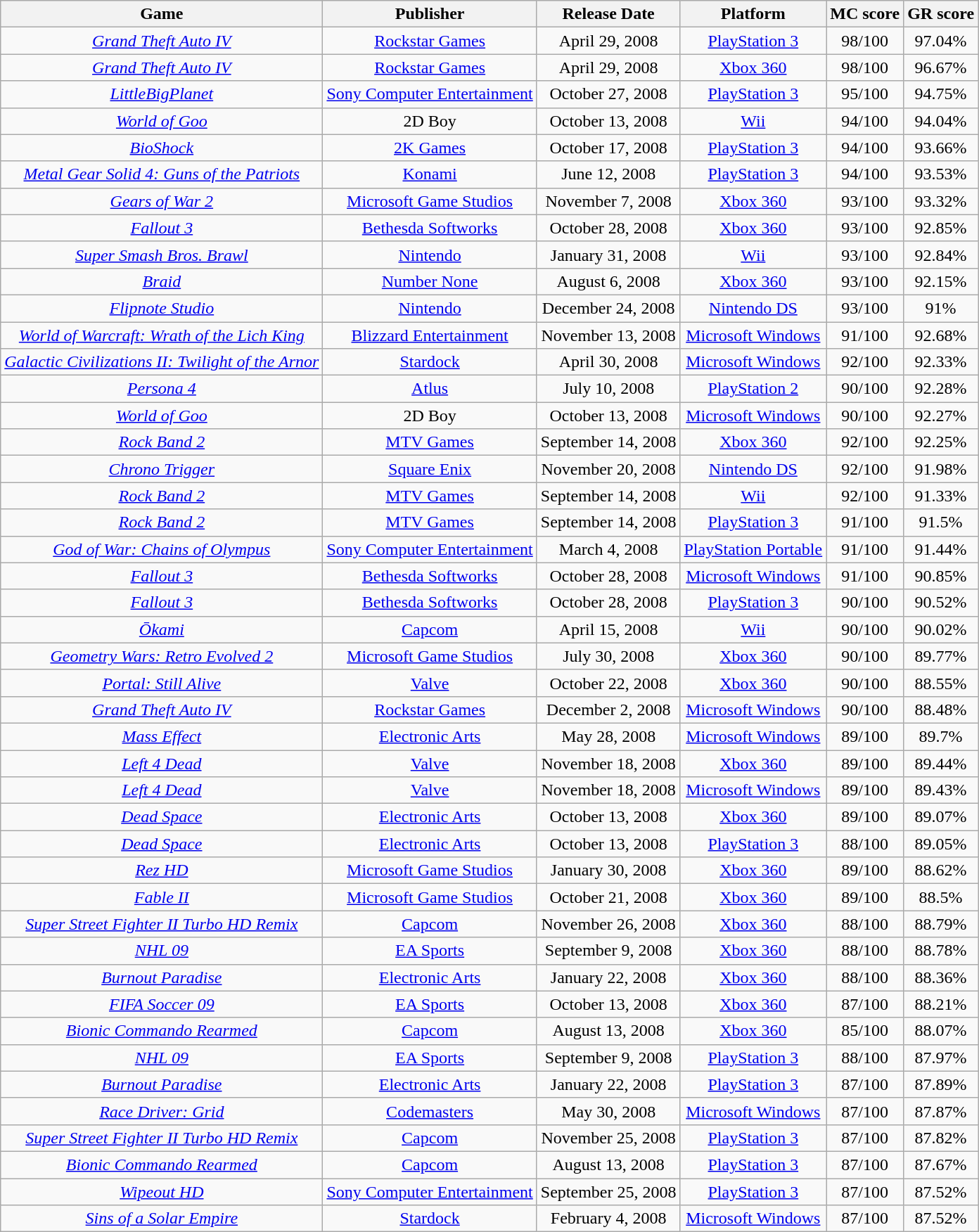<table class="wikitable sortable" style="text-align:center;">
<tr>
<th scope="col">Game</th>
<th scope="col">Publisher</th>
<th scope="col">Release Date</th>
<th scope="col">Platform</th>
<th scope="col">MC score</th>
<th scope="col">GR score</th>
</tr>
<tr>
<td><em><a href='#'>Grand Theft Auto IV</a></em></td>
<td><a href='#'>Rockstar Games</a></td>
<td>April 29, 2008</td>
<td><a href='#'>PlayStation 3</a></td>
<td>98/100</td>
<td>97.04%</td>
</tr>
<tr>
<td><em><a href='#'>Grand Theft Auto IV</a></em></td>
<td><a href='#'>Rockstar Games</a></td>
<td>April 29, 2008</td>
<td><a href='#'>Xbox 360</a></td>
<td>98/100</td>
<td>96.67%</td>
</tr>
<tr>
<td><em><a href='#'>LittleBigPlanet</a></em></td>
<td><a href='#'>Sony Computer Entertainment</a></td>
<td>October 27, 2008</td>
<td><a href='#'>PlayStation 3</a></td>
<td>95/100</td>
<td>94.75%</td>
</tr>
<tr>
<td><em><a href='#'>World of Goo</a></em></td>
<td>2D Boy</td>
<td>October 13, 2008</td>
<td><a href='#'>Wii</a></td>
<td>94/100</td>
<td>94.04%</td>
</tr>
<tr>
<td><em><a href='#'>BioShock</a></em></td>
<td><a href='#'>2K Games</a></td>
<td>October 17, 2008</td>
<td><a href='#'>PlayStation 3</a></td>
<td>94/100</td>
<td>93.66%</td>
</tr>
<tr>
<td><em><a href='#'>Metal Gear Solid 4: Guns of the Patriots</a></em></td>
<td><a href='#'>Konami</a></td>
<td>June 12, 2008</td>
<td><a href='#'>PlayStation 3</a></td>
<td>94/100</td>
<td>93.53%</td>
</tr>
<tr>
<td><em><a href='#'>Gears of War 2</a></em></td>
<td><a href='#'>Microsoft Game Studios</a></td>
<td>November 7, 2008</td>
<td><a href='#'>Xbox 360</a></td>
<td>93/100</td>
<td>93.32%</td>
</tr>
<tr>
<td><em><a href='#'>Fallout 3</a></em></td>
<td><a href='#'>Bethesda Softworks</a></td>
<td>October 28, 2008</td>
<td><a href='#'>Xbox 360</a></td>
<td>93/100</td>
<td>92.85%</td>
</tr>
<tr>
<td><em><a href='#'>Super Smash Bros. Brawl</a></em></td>
<td><a href='#'>Nintendo</a></td>
<td>January 31, 2008</td>
<td><a href='#'>Wii</a></td>
<td>93/100</td>
<td>92.84%</td>
</tr>
<tr>
<td><em><a href='#'>Braid</a></em></td>
<td><a href='#'>Number None</a></td>
<td>August 6, 2008</td>
<td><a href='#'>Xbox 360</a></td>
<td>93/100</td>
<td>92.15%</td>
</tr>
<tr>
<td><em><a href='#'>Flipnote Studio</a></em></td>
<td><a href='#'>Nintendo</a></td>
<td>December 24, 2008</td>
<td><a href='#'>Nintendo DS</a></td>
<td>93/100</td>
<td>91%</td>
</tr>
<tr>
<td><em><a href='#'>World of Warcraft: Wrath of the Lich King</a></em></td>
<td><a href='#'>Blizzard Entertainment</a></td>
<td>November 13, 2008</td>
<td><a href='#'>Microsoft Windows</a></td>
<td>91/100</td>
<td>92.68%</td>
</tr>
<tr>
<td><em><a href='#'>Galactic Civilizations II: Twilight of the Arnor</a></em></td>
<td><a href='#'>Stardock</a></td>
<td>April 30, 2008</td>
<td><a href='#'>Microsoft Windows</a></td>
<td>92/100</td>
<td>92.33%</td>
</tr>
<tr>
<td><em><a href='#'>Persona 4</a></em></td>
<td><a href='#'>Atlus</a></td>
<td>July 10, 2008</td>
<td><a href='#'>PlayStation 2</a></td>
<td>90/100</td>
<td>92.28%</td>
</tr>
<tr>
<td><em><a href='#'>World of Goo</a></em></td>
<td>2D Boy</td>
<td>October 13, 2008</td>
<td><a href='#'>Microsoft Windows</a></td>
<td>90/100</td>
<td>92.27%</td>
</tr>
<tr>
<td><em><a href='#'>Rock Band 2</a></em></td>
<td><a href='#'>MTV Games</a></td>
<td>September 14, 2008</td>
<td><a href='#'>Xbox 360</a></td>
<td>92/100</td>
<td>92.25%</td>
</tr>
<tr>
<td><em><a href='#'>Chrono Trigger</a></em></td>
<td><a href='#'>Square Enix</a></td>
<td>November 20, 2008</td>
<td><a href='#'>Nintendo DS</a></td>
<td>92/100</td>
<td>91.98%</td>
</tr>
<tr>
<td><em><a href='#'>Rock Band 2</a></em></td>
<td><a href='#'>MTV Games</a></td>
<td>September 14, 2008</td>
<td><a href='#'>Wii</a></td>
<td>92/100</td>
<td>91.33%</td>
</tr>
<tr>
<td><em><a href='#'>Rock Band 2</a></em></td>
<td><a href='#'>MTV Games</a></td>
<td>September 14, 2008</td>
<td><a href='#'>PlayStation 3</a></td>
<td>91/100</td>
<td>91.5%</td>
</tr>
<tr>
<td><em><a href='#'>God of War: Chains of Olympus</a></em></td>
<td><a href='#'>Sony Computer Entertainment</a></td>
<td>March 4, 2008</td>
<td><a href='#'>PlayStation Portable</a></td>
<td>91/100</td>
<td>91.44%</td>
</tr>
<tr>
<td><em><a href='#'>Fallout 3</a></em></td>
<td><a href='#'>Bethesda Softworks</a></td>
<td>October 28, 2008</td>
<td><a href='#'>Microsoft Windows</a></td>
<td>91/100</td>
<td>90.85%</td>
</tr>
<tr>
<td><em><a href='#'>Fallout 3</a></em></td>
<td><a href='#'>Bethesda Softworks</a></td>
<td>October 28, 2008</td>
<td><a href='#'>PlayStation 3</a></td>
<td>90/100</td>
<td>90.52%</td>
</tr>
<tr>
<td><em><a href='#'>Ōkami</a></em></td>
<td><a href='#'>Capcom</a></td>
<td>April 15, 2008</td>
<td><a href='#'>Wii</a></td>
<td>90/100</td>
<td>90.02%</td>
</tr>
<tr>
<td><em><a href='#'>Geometry Wars: Retro Evolved 2</a></em></td>
<td><a href='#'>Microsoft Game Studios</a></td>
<td>July 30, 2008</td>
<td><a href='#'>Xbox 360</a></td>
<td>90/100</td>
<td>89.77%</td>
</tr>
<tr>
<td><em><a href='#'>Portal: Still Alive</a></em></td>
<td><a href='#'>Valve</a></td>
<td>October 22, 2008</td>
<td><a href='#'>Xbox 360</a></td>
<td>90/100</td>
<td>88.55%</td>
</tr>
<tr>
<td><em><a href='#'>Grand Theft Auto IV</a></em></td>
<td><a href='#'>Rockstar Games</a></td>
<td>December 2, 2008</td>
<td><a href='#'>Microsoft Windows</a></td>
<td>90/100</td>
<td>88.48%</td>
</tr>
<tr>
<td><em><a href='#'>Mass Effect</a></em></td>
<td><a href='#'>Electronic Arts</a></td>
<td>May 28, 2008</td>
<td><a href='#'>Microsoft Windows</a></td>
<td>89/100</td>
<td>89.7%</td>
</tr>
<tr>
<td><em><a href='#'>Left 4 Dead</a></em></td>
<td><a href='#'>Valve</a></td>
<td>November 18, 2008</td>
<td><a href='#'>Xbox 360</a></td>
<td>89/100</td>
<td>89.44%</td>
</tr>
<tr>
<td><em><a href='#'>Left 4 Dead</a></em></td>
<td><a href='#'>Valve</a></td>
<td>November 18, 2008</td>
<td><a href='#'>Microsoft Windows</a></td>
<td>89/100</td>
<td>89.43%</td>
</tr>
<tr>
<td><em><a href='#'>Dead Space</a></em></td>
<td><a href='#'>Electronic Arts</a></td>
<td>October 13, 2008</td>
<td><a href='#'>Xbox 360</a></td>
<td>89/100</td>
<td>89.07%</td>
</tr>
<tr>
<td><em><a href='#'>Dead Space</a></em></td>
<td><a href='#'>Electronic Arts</a></td>
<td>October 13, 2008</td>
<td><a href='#'>PlayStation 3</a></td>
<td>88/100</td>
<td>89.05%</td>
</tr>
<tr>
<td><em><a href='#'>Rez HD</a></em></td>
<td><a href='#'>Microsoft Game Studios</a></td>
<td>January 30, 2008</td>
<td><a href='#'>Xbox 360</a></td>
<td>89/100</td>
<td>88.62%</td>
</tr>
<tr>
<td><em><a href='#'>Fable II</a></em></td>
<td><a href='#'>Microsoft Game Studios</a></td>
<td>October 21, 2008</td>
<td><a href='#'>Xbox 360</a></td>
<td>89/100</td>
<td>88.5%</td>
</tr>
<tr>
<td><em><a href='#'>Super Street Fighter II Turbo HD Remix</a></em></td>
<td><a href='#'>Capcom</a></td>
<td>November 26, 2008</td>
<td><a href='#'>Xbox 360</a></td>
<td>88/100</td>
<td>88.79%</td>
</tr>
<tr>
<td><em><a href='#'>NHL 09</a></em></td>
<td><a href='#'>EA Sports</a></td>
<td>September 9, 2008</td>
<td><a href='#'>Xbox 360</a></td>
<td>88/100</td>
<td>88.78%</td>
</tr>
<tr>
<td><em><a href='#'>Burnout Paradise</a></em></td>
<td><a href='#'>Electronic Arts</a></td>
<td>January 22, 2008</td>
<td><a href='#'>Xbox 360</a></td>
<td>88/100</td>
<td>88.36%</td>
</tr>
<tr>
<td><em><a href='#'>FIFA Soccer 09</a></em></td>
<td><a href='#'>EA Sports</a></td>
<td>October 13, 2008</td>
<td><a href='#'>Xbox 360</a></td>
<td>87/100</td>
<td>88.21%</td>
</tr>
<tr>
<td><em><a href='#'>Bionic Commando Rearmed</a></em></td>
<td><a href='#'>Capcom</a></td>
<td>August 13, 2008</td>
<td><a href='#'>Xbox 360</a></td>
<td>85/100</td>
<td>88.07%</td>
</tr>
<tr>
<td><em><a href='#'>NHL 09</a></em></td>
<td><a href='#'>EA Sports</a></td>
<td>September 9, 2008</td>
<td><a href='#'>PlayStation 3</a></td>
<td>88/100</td>
<td>87.97%</td>
</tr>
<tr>
<td><em><a href='#'>Burnout Paradise</a></em></td>
<td><a href='#'>Electronic Arts</a></td>
<td>January 22, 2008</td>
<td><a href='#'>PlayStation 3</a></td>
<td>87/100</td>
<td>87.89%</td>
</tr>
<tr>
<td><em><a href='#'>Race Driver: Grid</a></em></td>
<td><a href='#'>Codemasters</a></td>
<td>May 30, 2008</td>
<td><a href='#'>Microsoft Windows</a></td>
<td>87/100</td>
<td>87.87%</td>
</tr>
<tr>
<td><em><a href='#'>Super Street Fighter II Turbo HD Remix</a></em></td>
<td><a href='#'>Capcom</a></td>
<td>November 25, 2008</td>
<td><a href='#'>PlayStation 3</a></td>
<td>87/100</td>
<td>87.82%</td>
</tr>
<tr>
<td><em><a href='#'>Bionic Commando Rearmed</a></em></td>
<td><a href='#'>Capcom</a></td>
<td>August 13, 2008</td>
<td><a href='#'>PlayStation 3</a></td>
<td>87/100</td>
<td>87.67%</td>
</tr>
<tr>
<td><em><a href='#'>Wipeout HD</a></em></td>
<td><a href='#'>Sony Computer Entertainment</a></td>
<td>September 25, 2008</td>
<td><a href='#'>PlayStation 3</a></td>
<td>87/100</td>
<td>87.52%</td>
</tr>
<tr>
<td><em><a href='#'>Sins of a Solar Empire</a></em></td>
<td><a href='#'>Stardock</a></td>
<td>February 4, 2008</td>
<td><a href='#'>Microsoft Windows</a></td>
<td>87/100</td>
<td>87.52%</td>
</tr>
</table>
